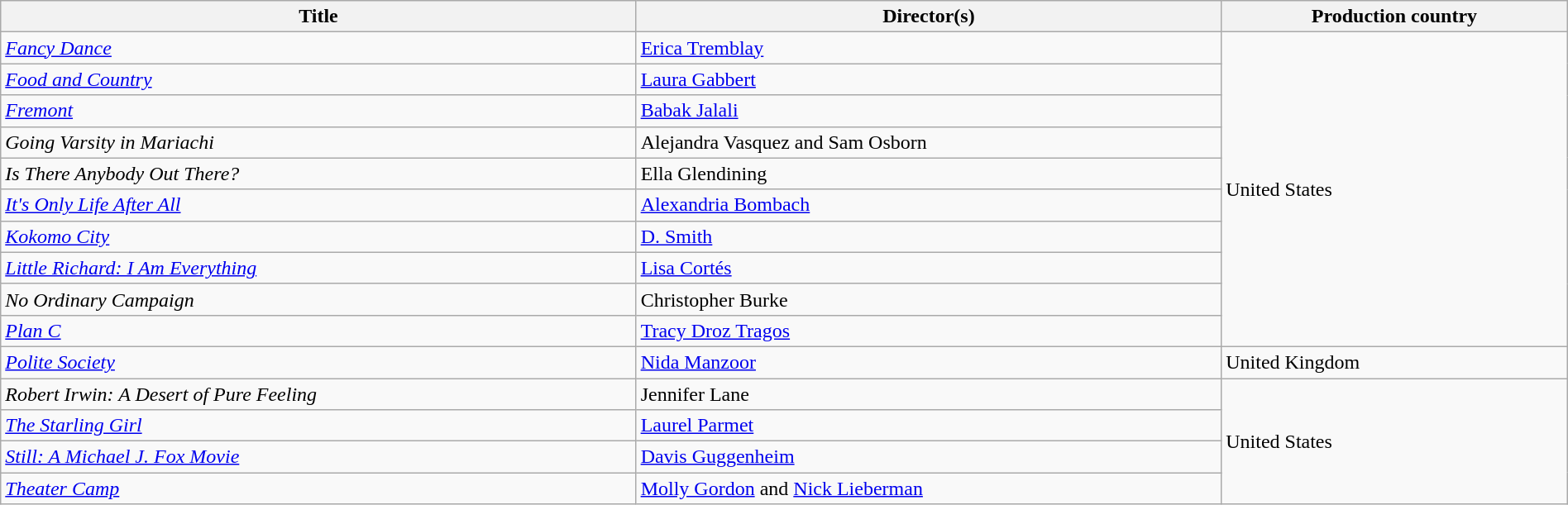<table class="wikitable plainrowheaders" style="width:100%; margin-bottom:4px">
<tr>
<th scope="col">Title</th>
<th scope="col">Director(s)</th>
<th scope="col">Production country</th>
</tr>
<tr>
<td><em><a href='#'>Fancy Dance</a></em></td>
<td><a href='#'>Erica Tremblay</a></td>
<td rowspan="10">United States</td>
</tr>
<tr>
<td><em><a href='#'>Food and Country</a></em></td>
<td><a href='#'>Laura Gabbert</a></td>
</tr>
<tr>
<td><em><a href='#'>Fremont</a></em></td>
<td><a href='#'>Babak Jalali</a></td>
</tr>
<tr>
<td><em>Going Varsity in Mariachi</em></td>
<td>Alejandra Vasquez and Sam Osborn</td>
</tr>
<tr>
<td><em>Is There Anybody Out There?</em></td>
<td>Ella Glendining</td>
</tr>
<tr>
<td><em><a href='#'>It's Only Life After All</a></em></td>
<td><a href='#'>Alexandria Bombach</a></td>
</tr>
<tr>
<td><em><a href='#'>Kokomo City</a></em></td>
<td><a href='#'>D. Smith</a></td>
</tr>
<tr>
<td><em><a href='#'>Little Richard: I Am Everything</a></em></td>
<td><a href='#'>Lisa Cortés</a></td>
</tr>
<tr>
<td><em>No Ordinary Campaign</em></td>
<td>Christopher Burke</td>
</tr>
<tr>
<td><em><a href='#'>Plan C</a></em></td>
<td><a href='#'>Tracy Droz Tragos</a></td>
</tr>
<tr>
<td><em><a href='#'>Polite Society</a></em></td>
<td><a href='#'>Nida Manzoor</a></td>
<td>United Kingdom</td>
</tr>
<tr>
<td><em>Robert Irwin: A Desert of Pure Feeling</em></td>
<td>Jennifer Lane</td>
<td rowspan="4">United States</td>
</tr>
<tr>
<td><em><a href='#'>The Starling Girl</a></em></td>
<td><a href='#'>Laurel Parmet</a></td>
</tr>
<tr>
<td><em><a href='#'>Still: A Michael J. Fox Movie</a></em></td>
<td><a href='#'>Davis Guggenheim</a></td>
</tr>
<tr>
<td><em><a href='#'>Theater Camp</a></em></td>
<td><a href='#'>Molly Gordon</a> and <a href='#'>Nick Lieberman</a></td>
</tr>
</table>
